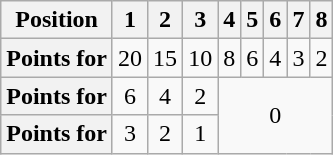<table class="wikitable floatright" style="text-align: center">
<tr>
<th scope="col">Position</th>
<th scope="col">1</th>
<th scope="col">2</th>
<th scope="col">3</th>
<th scope="col">4</th>
<th scope="col">5</th>
<th scope="col">6</th>
<th scope="col">7</th>
<th scope="col">8</th>
</tr>
<tr>
<th scope="row">Points for </th>
<td>20</td>
<td>15</td>
<td>10</td>
<td>8</td>
<td>6</td>
<td>4</td>
<td>3</td>
<td>2</td>
</tr>
<tr>
<th scope="row">Points for </th>
<td>6</td>
<td>4</td>
<td>2</td>
<td colspan=5 rowspan=2>0</td>
</tr>
<tr>
<th scope="row">Points for </th>
<td>3</td>
<td>2</td>
<td>1</td>
</tr>
</table>
